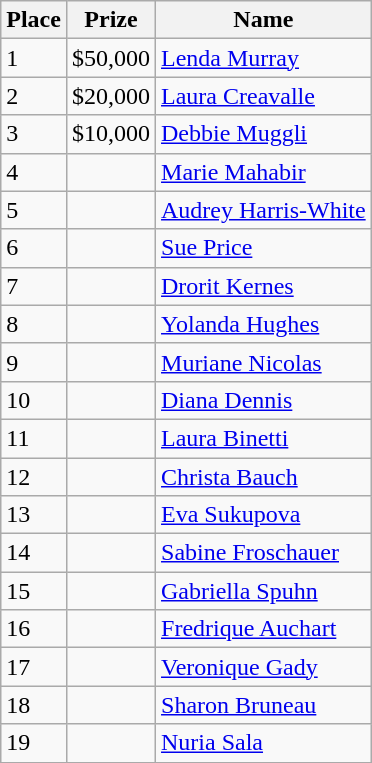<table class="wikitable">
<tr>
<th>Place</th>
<th>Prize</th>
<th>Name</th>
</tr>
<tr>
<td>1</td>
<td>$50,000</td>
<td> <a href='#'>Lenda Murray</a></td>
</tr>
<tr>
<td>2</td>
<td>$20,000</td>
<td> <a href='#'>Laura Creavalle</a></td>
</tr>
<tr>
<td>3</td>
<td>$10,000</td>
<td> <a href='#'>Debbie Muggli</a></td>
</tr>
<tr>
<td>4</td>
<td></td>
<td> <a href='#'>Marie Mahabir</a></td>
</tr>
<tr>
<td>5</td>
<td></td>
<td> <a href='#'>Audrey Harris-White</a></td>
</tr>
<tr>
<td>6</td>
<td></td>
<td> <a href='#'>Sue Price</a></td>
</tr>
<tr>
<td>7</td>
<td></td>
<td> <a href='#'>Drorit Kernes</a></td>
</tr>
<tr>
<td>8</td>
<td></td>
<td> <a href='#'>Yolanda Hughes</a></td>
</tr>
<tr>
<td>9</td>
<td></td>
<td> <a href='#'>Muriane Nicolas</a></td>
</tr>
<tr>
<td>10</td>
<td></td>
<td> <a href='#'>Diana Dennis</a></td>
</tr>
<tr>
<td>11</td>
<td></td>
<td> <a href='#'>Laura Binetti</a></td>
</tr>
<tr>
<td>12</td>
<td></td>
<td> <a href='#'>Christa Bauch</a></td>
</tr>
<tr>
<td>13</td>
<td></td>
<td> <a href='#'>Eva Sukupova</a></td>
</tr>
<tr>
<td>14</td>
<td></td>
<td> <a href='#'>Sabine Froschauer</a></td>
</tr>
<tr>
<td>15</td>
<td></td>
<td> <a href='#'>Gabriella Spuhn</a></td>
</tr>
<tr>
<td>16</td>
<td></td>
<td> <a href='#'>Fredrique Auchart</a></td>
</tr>
<tr>
<td>17</td>
<td></td>
<td> <a href='#'>Veronique Gady</a></td>
</tr>
<tr>
<td>18</td>
<td></td>
<td> <a href='#'>Sharon Bruneau</a></td>
</tr>
<tr>
<td>19</td>
<td></td>
<td> <a href='#'>Nuria Sala</a></td>
</tr>
<tr>
</tr>
</table>
